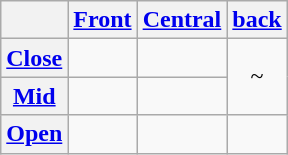<table class="wikitable">
<tr>
<th></th>
<th align="center"><a href='#'>Front</a></th>
<th align="center"><a href='#'>Central</a></th>
<th align="center"><a href='#'>back</a></th>
</tr>
<tr>
<th align="left"><a href='#'>Close</a></th>
<td align="center"></td>
<td></td>
<td align="center" rowspan="2">~</td>
</tr>
<tr>
<th align="left"><a href='#'>Mid</a></th>
<td align="center"></td>
<td></td>
</tr>
<tr>
<th align="left"><a href='#'>Open</a></th>
<td></td>
<td align="center"></td>
<td></td>
</tr>
</table>
